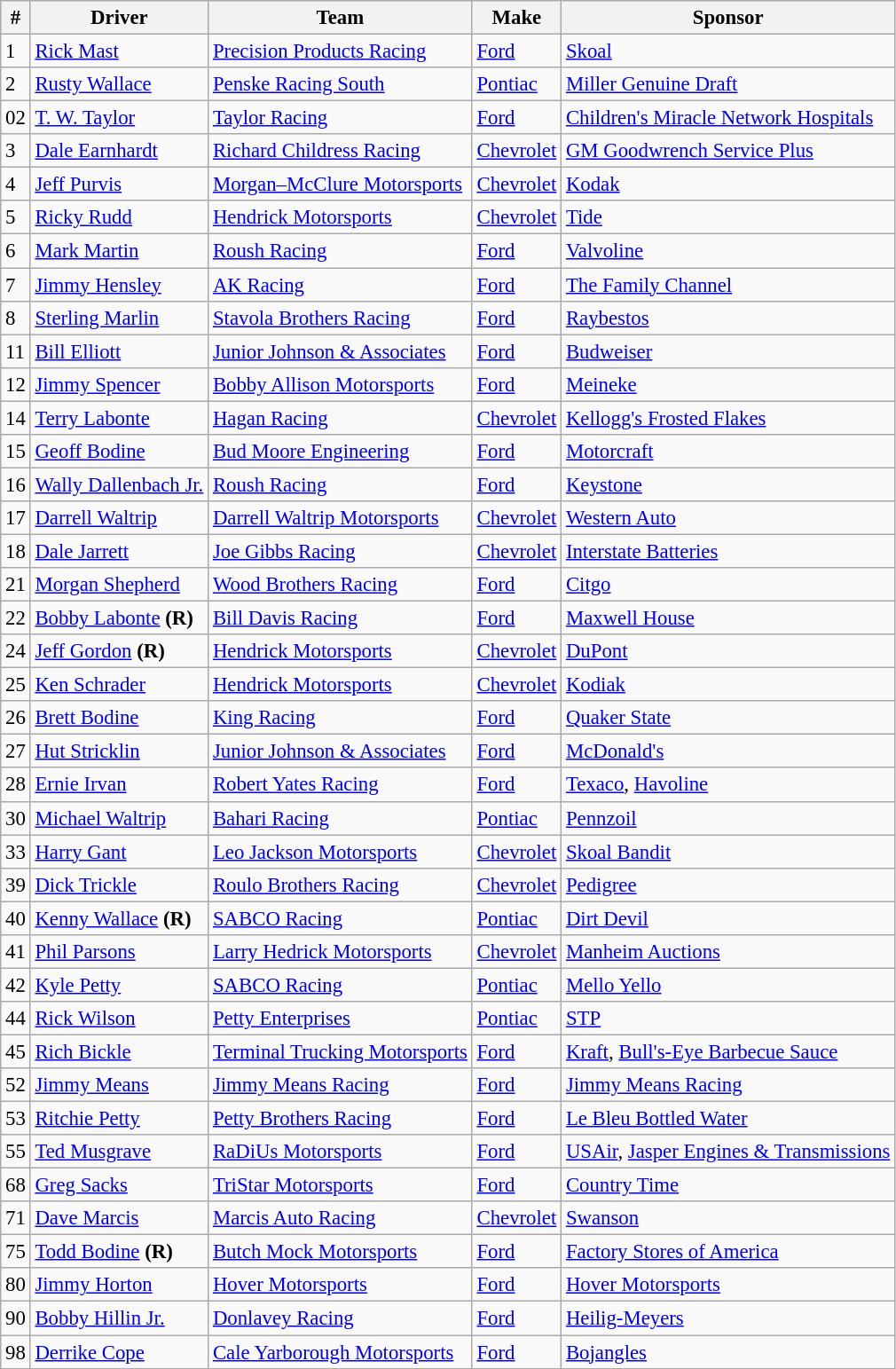<table class="wikitable" style="font-size:95%">
<tr>
<th>#</th>
<th>Driver</th>
<th>Team</th>
<th>Make</th>
<th>Sponsor</th>
</tr>
<tr>
<td>1</td>
<td><a href='#'>Rick Mast</a></td>
<td><a href='#'>Precision Products Racing</a></td>
<td><a href='#'>Ford</a></td>
<td><a href='#'>Skoal</a></td>
</tr>
<tr>
<td>2</td>
<td><a href='#'>Rusty Wallace</a></td>
<td><a href='#'>Penske Racing South</a></td>
<td><a href='#'>Pontiac</a></td>
<td><a href='#'>Miller Genuine Draft</a></td>
</tr>
<tr>
<td>02</td>
<td><a href='#'>T. W. Taylor</a></td>
<td><a href='#'>Taylor Racing</a></td>
<td><a href='#'>Ford</a></td>
<td><a href='#'>Children's Miracle Network Hospitals</a></td>
</tr>
<tr>
<td>3</td>
<td><a href='#'>Dale Earnhardt</a></td>
<td><a href='#'>Richard Childress Racing</a></td>
<td><a href='#'>Chevrolet</a></td>
<td><a href='#'>GM Goodwrench Service Plus</a></td>
</tr>
<tr>
<td>4</td>
<td><a href='#'>Jeff Purvis</a></td>
<td><a href='#'>Morgan–McClure Motorsports</a></td>
<td><a href='#'>Chevrolet</a></td>
<td><a href='#'>Kodak</a></td>
</tr>
<tr>
<td>5</td>
<td><a href='#'>Ricky Rudd</a></td>
<td><a href='#'>Hendrick Motorsports</a></td>
<td><a href='#'>Chevrolet</a></td>
<td><a href='#'>Tide</a></td>
</tr>
<tr>
<td>6</td>
<td><a href='#'>Mark Martin</a></td>
<td><a href='#'>Roush Racing</a></td>
<td><a href='#'>Ford</a></td>
<td><a href='#'>Valvoline</a></td>
</tr>
<tr>
<td>7</td>
<td><a href='#'>Jimmy Hensley</a></td>
<td><a href='#'>AK Racing</a></td>
<td><a href='#'>Ford</a></td>
<td><a href='#'>The Family Channel</a></td>
</tr>
<tr>
<td>8</td>
<td><a href='#'>Sterling Marlin</a></td>
<td><a href='#'>Stavola Brothers Racing</a></td>
<td><a href='#'>Ford</a></td>
<td><a href='#'>Raybestos</a></td>
</tr>
<tr>
<td>11</td>
<td><a href='#'>Bill Elliott</a></td>
<td><a href='#'>Junior Johnson & Associates</a></td>
<td><a href='#'>Ford</a></td>
<td><a href='#'>Budweiser</a></td>
</tr>
<tr>
<td>12</td>
<td><a href='#'>Jimmy Spencer</a></td>
<td><a href='#'>Bobby Allison Motorsports</a></td>
<td><a href='#'>Ford</a></td>
<td><a href='#'>Meineke</a></td>
</tr>
<tr>
<td>14</td>
<td><a href='#'>Terry Labonte</a></td>
<td><a href='#'>Hagan Racing</a></td>
<td><a href='#'>Chevrolet</a></td>
<td><a href='#'>Kellogg's Frosted Flakes</a></td>
</tr>
<tr>
<td>15</td>
<td><a href='#'>Geoff Bodine</a></td>
<td><a href='#'>Bud Moore Engineering</a></td>
<td><a href='#'>Ford</a></td>
<td><a href='#'>Motorcraft</a></td>
</tr>
<tr>
<td>16</td>
<td><a href='#'>Wally Dallenbach Jr.</a></td>
<td><a href='#'>Roush Racing</a></td>
<td><a href='#'>Ford</a></td>
<td><a href='#'>Keystone</a></td>
</tr>
<tr>
<td>17</td>
<td><a href='#'>Darrell Waltrip</a></td>
<td><a href='#'>Darrell Waltrip Motorsports</a></td>
<td><a href='#'>Chevrolet</a></td>
<td><a href='#'>Western Auto</a></td>
</tr>
<tr>
<td>18</td>
<td><a href='#'>Dale Jarrett</a></td>
<td><a href='#'>Joe Gibbs Racing</a></td>
<td><a href='#'>Chevrolet</a></td>
<td><a href='#'>Interstate Batteries</a></td>
</tr>
<tr>
<td>21</td>
<td><a href='#'>Morgan Shepherd</a></td>
<td><a href='#'>Wood Brothers Racing</a></td>
<td><a href='#'>Ford</a></td>
<td><a href='#'>Citgo</a></td>
</tr>
<tr>
<td>22</td>
<td><a href='#'>Bobby Labonte</a> <strong>(R)</strong></td>
<td><a href='#'>Bill Davis Racing</a></td>
<td><a href='#'>Ford</a></td>
<td><a href='#'>Maxwell House</a></td>
</tr>
<tr>
<td>24</td>
<td><a href='#'>Jeff Gordon</a> <strong>(R)</strong></td>
<td><a href='#'>Hendrick Motorsports</a></td>
<td><a href='#'>Chevrolet</a></td>
<td><a href='#'>DuPont</a></td>
</tr>
<tr>
<td>25</td>
<td><a href='#'>Ken Schrader</a></td>
<td><a href='#'>Hendrick Motorsports</a></td>
<td><a href='#'>Chevrolet</a></td>
<td><a href='#'>Kodiak</a></td>
</tr>
<tr>
<td>26</td>
<td><a href='#'>Brett Bodine</a></td>
<td><a href='#'>King Racing</a></td>
<td><a href='#'>Ford</a></td>
<td><a href='#'>Quaker State</a></td>
</tr>
<tr>
<td>27</td>
<td><a href='#'>Hut Stricklin</a></td>
<td><a href='#'>Junior Johnson & Associates</a></td>
<td><a href='#'>Ford</a></td>
<td><a href='#'>McDonald's</a></td>
</tr>
<tr>
<td>28</td>
<td><a href='#'>Ernie Irvan</a></td>
<td><a href='#'>Robert Yates Racing</a></td>
<td><a href='#'>Ford</a></td>
<td><a href='#'>Texaco</a>, <a href='#'>Havoline</a></td>
</tr>
<tr>
<td>30</td>
<td><a href='#'>Michael Waltrip</a></td>
<td><a href='#'>Bahari Racing</a></td>
<td><a href='#'>Pontiac</a></td>
<td><a href='#'>Pennzoil</a></td>
</tr>
<tr>
<td>33</td>
<td><a href='#'>Harry Gant</a></td>
<td><a href='#'>Leo Jackson Motorsports</a></td>
<td><a href='#'>Chevrolet</a></td>
<td><a href='#'>Skoal Bandit</a></td>
</tr>
<tr>
<td>39</td>
<td><a href='#'>Dick Trickle</a></td>
<td><a href='#'>Roulo Brothers Racing</a></td>
<td><a href='#'>Chevrolet</a></td>
<td><a href='#'>Pedigree</a></td>
</tr>
<tr>
<td>40</td>
<td><a href='#'>Kenny Wallace</a> <strong>(R)</strong></td>
<td><a href='#'>SABCO Racing</a></td>
<td><a href='#'>Pontiac</a></td>
<td><a href='#'>Dirt Devil</a></td>
</tr>
<tr>
<td>41</td>
<td><a href='#'>Phil Parsons</a></td>
<td><a href='#'>Larry Hedrick Motorsports</a></td>
<td><a href='#'>Chevrolet</a></td>
<td><a href='#'>Manheim Auctions</a></td>
</tr>
<tr>
<td>42</td>
<td><a href='#'>Kyle Petty</a></td>
<td><a href='#'>SABCO Racing</a></td>
<td><a href='#'>Pontiac</a></td>
<td><a href='#'>Mello Yello</a></td>
</tr>
<tr>
<td>44</td>
<td><a href='#'>Rick Wilson</a></td>
<td><a href='#'>Petty Enterprises</a></td>
<td><a href='#'>Pontiac</a></td>
<td><a href='#'>STP</a></td>
</tr>
<tr>
<td>45</td>
<td><a href='#'>Rich Bickle</a></td>
<td><a href='#'>Terminal Trucking Motorsports</a></td>
<td><a href='#'>Ford</a></td>
<td><a href='#'>Kraft</a>, <a href='#'>Bull's-Eye Barbecue Sauce</a></td>
</tr>
<tr>
<td>52</td>
<td><a href='#'>Jimmy Means</a></td>
<td><a href='#'>Jimmy Means Racing</a></td>
<td><a href='#'>Ford</a></td>
<td><a href='#'>Jimmy Means Racing</a></td>
</tr>
<tr>
<td>53</td>
<td><a href='#'>Ritchie Petty</a></td>
<td><a href='#'>Petty Brothers Racing</a></td>
<td><a href='#'>Ford</a></td>
<td><a href='#'>Le Bleu Bottled Water</a></td>
</tr>
<tr>
<td>55</td>
<td><a href='#'>Ted Musgrave</a></td>
<td><a href='#'>RaDiUs Motorsports</a></td>
<td><a href='#'>Ford</a></td>
<td><a href='#'>USAir</a>, <a href='#'>Jasper Engines & Transmissions</a></td>
</tr>
<tr>
<td>68</td>
<td><a href='#'>Greg Sacks</a></td>
<td><a href='#'>TriStar Motorsports</a></td>
<td><a href='#'>Ford</a></td>
<td><a href='#'>Country Time</a></td>
</tr>
<tr>
<td>71</td>
<td><a href='#'>Dave Marcis</a></td>
<td><a href='#'>Marcis Auto Racing</a></td>
<td><a href='#'>Chevrolet</a></td>
<td><a href='#'>Swanson</a></td>
</tr>
<tr>
<td>75</td>
<td><a href='#'>Todd Bodine</a> <strong>(R)</strong></td>
<td><a href='#'>Butch Mock Motorsports</a></td>
<td><a href='#'>Ford</a></td>
<td><a href='#'>Factory Stores of America</a></td>
</tr>
<tr>
<td>80</td>
<td><a href='#'>Jimmy Horton</a></td>
<td><a href='#'>Hover Motorsports</a></td>
<td><a href='#'>Ford</a></td>
<td><a href='#'>Hover Motorsports</a></td>
</tr>
<tr>
<td>90</td>
<td><a href='#'>Bobby Hillin Jr.</a></td>
<td><a href='#'>Donlavey Racing</a></td>
<td><a href='#'>Ford</a></td>
<td><a href='#'>Heilig-Meyers</a></td>
</tr>
<tr>
<td>98</td>
<td><a href='#'>Derrike Cope</a></td>
<td><a href='#'>Cale Yarborough Motorsports</a></td>
<td><a href='#'>Ford</a></td>
<td><a href='#'>Bojangles</a></td>
</tr>
</table>
